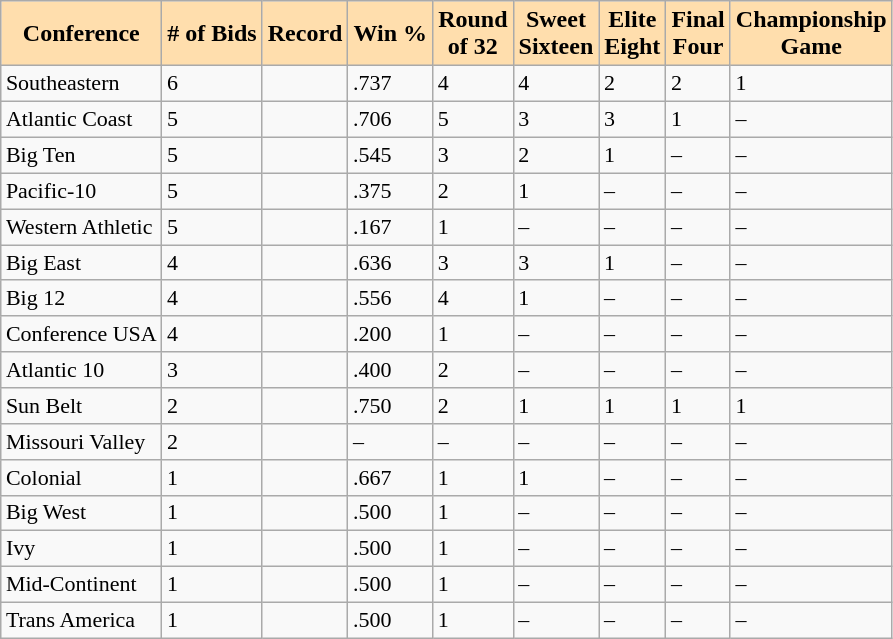<table class="wikitable sortable">
<tr>
<th style="background-color:#FFDEAD;">Conference</th>
<th style="background-color:#FFDEAD;"># of Bids</th>
<th style="background-color:#FFDEAD;">Record</th>
<th style="background-color:#FFDEAD;">Win %</th>
<th style="background-color:#FFDEAD;">Round<br> of 32</th>
<th style="background-color:#FFDEAD;">Sweet<br> Sixteen</th>
<th style="background-color:#FFDEAD;">Elite<br> Eight</th>
<th style="background-color:#FFDEAD;">Final<br> Four</th>
<th style="background-color:#FFDEAD;">Championship<br> Game</th>
</tr>
<tr style="font-size:11pt"   valign="bottom">
<td height="15">Southeastern</td>
<td>6</td>
<td></td>
<td>.737</td>
<td>4</td>
<td>4</td>
<td>2</td>
<td>2</td>
<td>1</td>
</tr>
<tr style="font-size:11pt"  valign="bottom">
<td height="15">Atlantic Coast</td>
<td>5</td>
<td></td>
<td>.706</td>
<td>5</td>
<td>3</td>
<td>3</td>
<td>1</td>
<td>–</td>
</tr>
<tr style="font-size:11pt"  valign="bottom">
<td height="15">Big Ten</td>
<td>5</td>
<td></td>
<td>.545</td>
<td>3</td>
<td>2</td>
<td>1</td>
<td>–</td>
<td>–</td>
</tr>
<tr style="font-size:11pt"  valign="bottom">
<td height="15">Pacific-10</td>
<td>5</td>
<td></td>
<td>.375</td>
<td>2</td>
<td>1</td>
<td>–</td>
<td>–</td>
<td>–</td>
</tr>
<tr style="font-size:11pt"  valign="bottom">
<td height="15">Western  Athletic</td>
<td>5</td>
<td></td>
<td>.167</td>
<td>1</td>
<td>–</td>
<td>–</td>
<td>–</td>
<td>–</td>
</tr>
<tr style="font-size:11pt"  valign="bottom">
<td height="15">Big East</td>
<td>4</td>
<td></td>
<td>.636</td>
<td>3</td>
<td>3</td>
<td>1</td>
<td>–</td>
<td>–</td>
</tr>
<tr style="font-size:11pt"  valign="bottom">
<td height="15">Big 12</td>
<td>4</td>
<td></td>
<td>.556</td>
<td>4</td>
<td>1</td>
<td>–</td>
<td>–</td>
<td>–</td>
</tr>
<tr style="font-size:11pt"  valign="bottom">
<td height="15">Conference USA</td>
<td>4</td>
<td></td>
<td>.200</td>
<td>1</td>
<td>–</td>
<td>–</td>
<td>–</td>
<td>–</td>
</tr>
<tr style="font-size:11pt"  valign="bottom">
<td height="15">Atlantic 10</td>
<td>3</td>
<td></td>
<td>.400</td>
<td>2</td>
<td>–</td>
<td>–</td>
<td>–</td>
<td>–</td>
</tr>
<tr style="font-size:11pt"  valign="bottom">
<td height="15">Sun Belt</td>
<td>2</td>
<td></td>
<td>.750</td>
<td>2</td>
<td>1</td>
<td>1</td>
<td>1</td>
<td>1</td>
</tr>
<tr style="font-size:11pt"  valign="bottom">
<td height="15">Missouri Valley</td>
<td>2</td>
<td></td>
<td>–</td>
<td>–</td>
<td>–</td>
<td>–</td>
<td>–</td>
<td>–</td>
</tr>
<tr style="font-size:11pt"  valign="bottom">
<td height="15">Colonial</td>
<td>1</td>
<td></td>
<td>.667</td>
<td>1</td>
<td>1</td>
<td>–</td>
<td>–</td>
<td>–</td>
</tr>
<tr style="font-size:11pt"  valign="bottom">
<td height="15">Big West</td>
<td>1</td>
<td></td>
<td>.500</td>
<td>1</td>
<td>–</td>
<td>–</td>
<td>–</td>
<td>–</td>
</tr>
<tr style="font-size:11pt"  valign="bottom">
<td height="15">Ivy</td>
<td>1</td>
<td></td>
<td>.500</td>
<td>1</td>
<td>–</td>
<td>–</td>
<td>–</td>
<td>–</td>
</tr>
<tr style="font-size:11pt"  valign="bottom">
<td height="15">Mid-Continent</td>
<td>1</td>
<td></td>
<td>.500</td>
<td>1</td>
<td>–</td>
<td>–</td>
<td>–</td>
<td>–</td>
</tr>
<tr style="font-size:11pt"  valign="bottom">
<td height="15">Trans America</td>
<td>1</td>
<td></td>
<td>.500</td>
<td>1</td>
<td>–</td>
<td>–</td>
<td>–</td>
<td>–</td>
</tr>
</table>
